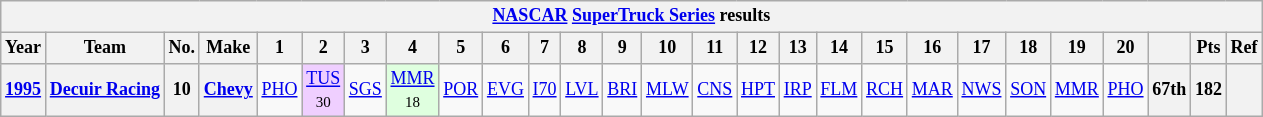<table class="wikitable" style="text-align:center; font-size:75%">
<tr>
<th colspan=45><a href='#'>NASCAR</a> <a href='#'>SuperTruck Series</a> results</th>
</tr>
<tr>
<th>Year</th>
<th>Team</th>
<th>No.</th>
<th>Make</th>
<th>1</th>
<th>2</th>
<th>3</th>
<th>4</th>
<th>5</th>
<th>6</th>
<th>7</th>
<th>8</th>
<th>9</th>
<th>10</th>
<th>11</th>
<th>12</th>
<th>13</th>
<th>14</th>
<th>15</th>
<th>16</th>
<th>17</th>
<th>18</th>
<th>19</th>
<th>20</th>
<th></th>
<th>Pts</th>
<th>Ref</th>
</tr>
<tr>
<th><a href='#'>1995</a></th>
<th><a href='#'>Decuir Racing</a></th>
<th>10</th>
<th><a href='#'>Chevy</a></th>
<td><a href='#'>PHO</a></td>
<td style="background:#EFCFFF;"><a href='#'>TUS</a><br><small>30</small></td>
<td><a href='#'>SGS</a></td>
<td style="background:#DFFFDF;"><a href='#'>MMR</a><br><small>18</small></td>
<td><a href='#'>POR</a></td>
<td><a href='#'>EVG</a></td>
<td><a href='#'>I70</a></td>
<td><a href='#'>LVL</a></td>
<td><a href='#'>BRI</a></td>
<td><a href='#'>MLW</a></td>
<td><a href='#'>CNS</a></td>
<td><a href='#'>HPT</a></td>
<td><a href='#'>IRP</a></td>
<td><a href='#'>FLM</a></td>
<td><a href='#'>RCH</a></td>
<td><a href='#'>MAR</a></td>
<td><a href='#'>NWS</a></td>
<td><a href='#'>SON</a></td>
<td><a href='#'>MMR</a></td>
<td><a href='#'>PHO</a></td>
<th>67th</th>
<th>182</th>
<th></th>
</tr>
</table>
